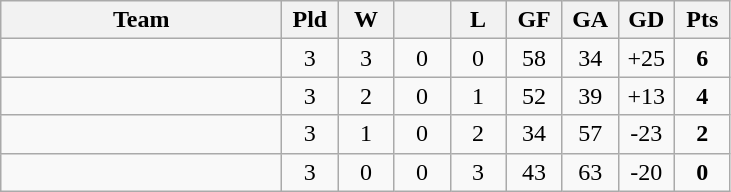<table class="wikitable" style="text-align: center;">
<tr>
<th width="180">Team</th>
<th width="30">Pld</th>
<th width="30">W</th>
<th width="30"></th>
<th width="30">L</th>
<th width="30">GF</th>
<th width="30">GA</th>
<th width="30">GD</th>
<th width="30">Pts</th>
</tr>
<tr>
<td align=left></td>
<td>3</td>
<td>3</td>
<td>0</td>
<td>0</td>
<td>58</td>
<td>34</td>
<td>+25</td>
<td><strong>6</strong></td>
</tr>
<tr>
<td align=left></td>
<td>3</td>
<td>2</td>
<td>0</td>
<td>1</td>
<td>52</td>
<td>39</td>
<td>+13</td>
<td><strong>4</strong></td>
</tr>
<tr>
<td align=left></td>
<td>3</td>
<td>1</td>
<td>0</td>
<td>2</td>
<td>34</td>
<td>57</td>
<td>-23</td>
<td><strong>2</strong></td>
</tr>
<tr>
<td align=left></td>
<td>3</td>
<td>0</td>
<td>0</td>
<td>3</td>
<td>43</td>
<td>63</td>
<td>-20</td>
<td><strong>0</strong></td>
</tr>
</table>
